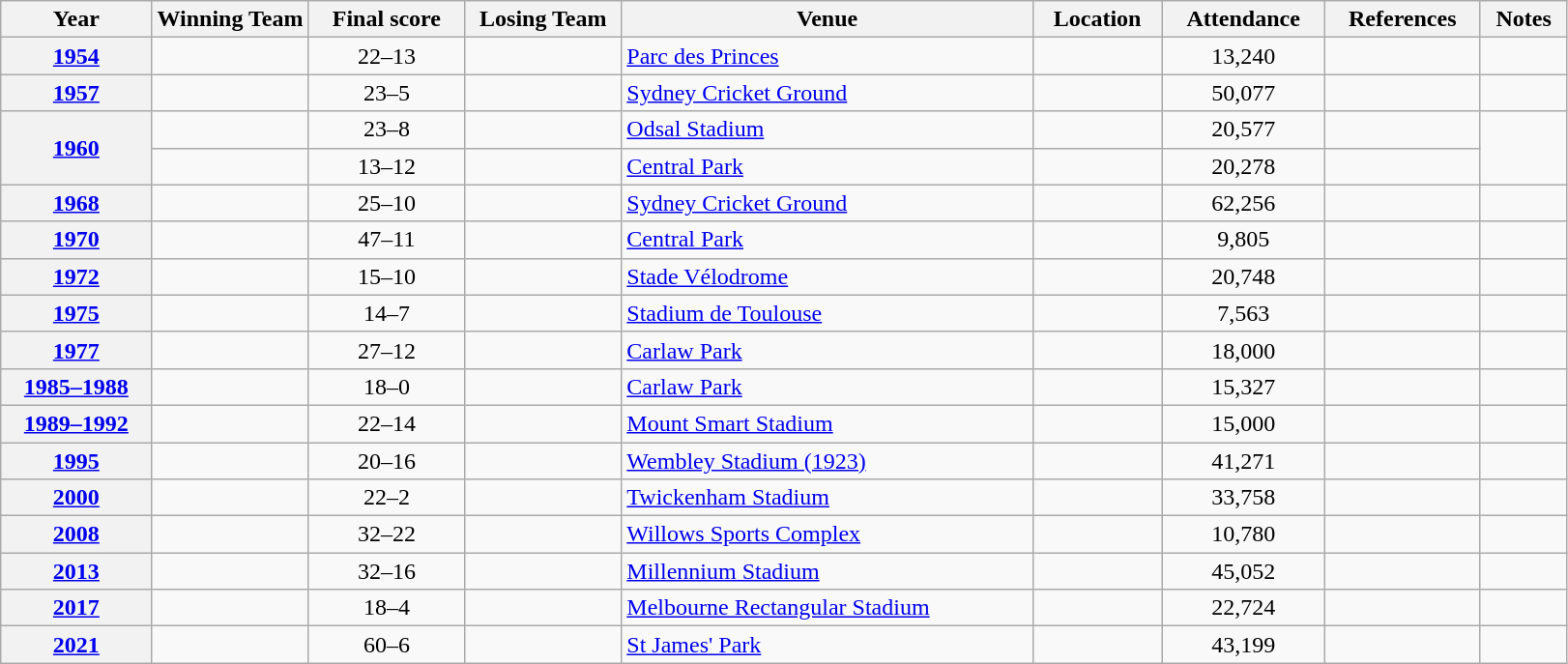<table class="sortable plainrowheaders wikitable">
<tr>
<th scope="col">Year</th>
<th scope="col" width="10%">Winning Team</th>
<th scope="col">Final score</th>
<th scope="col" width="10%">Losing Team</th>
<th scope="col">Venue</th>
<th scope="col">Location</th>
<th scope="col">Attendance</th>
<th class="unsortable" scope="col">References</th>
<th scope="col">Notes</th>
</tr>
<tr>
<th scope="row" style="text-align:center"><a href='#'>1954</a></th>
<td align="right"><em></em></td>
<td align="center">22–13</td>
<td></td>
<td><a href='#'>Parc des Princes</a></td>
<td></td>
<td align="center">13,240</td>
<td align="center"></td>
<td align="left"></td>
</tr>
<tr>
<th scope="row" style="text-align:center"><a href='#'>1957</a></th>
<td align="right"></td>
<td align="center">23–5</td>
<td></td>
<td><a href='#'>Sydney Cricket Ground</a></td>
<td></td>
<td align="center">50,077</td>
<td align="center"></td>
<td></td>
</tr>
<tr>
<th rowspan="2" scope="row" style="text-align:center"><a href='#'>1960</a></th>
<td align="right"><em></em></td>
<td align="center">23–8</td>
<td></td>
<td><a href='#'>Odsal Stadium</a></td>
<td></td>
<td align="center">20,577</td>
<td align="center"></td>
<td rowspan="2"></td>
</tr>
<tr>
<td align="right"></td>
<td align="center">13–12</td>
<td></td>
<td><a href='#'>Central Park</a></td>
<td></td>
<td align="center">20,278</td>
<td align="center"></td>
</tr>
<tr>
<th scope="row" style="text-align:center"><a href='#'>1968</a></th>
<td align="right"><em></em></td>
<td align="center">25–10</td>
<td></td>
<td><a href='#'>Sydney Cricket Ground</a></td>
<td></td>
<td align="center">62,256</td>
<td align="center"></td>
<td></td>
</tr>
<tr>
<th scope="row" style="text-align:center"><a href='#'>1970</a></th>
<td align="right"></td>
<td align="center">47–11</td>
<td></td>
<td><a href='#'>Central Park</a></td>
<td></td>
<td align="center">9,805</td>
<td align="center"></td>
<td></td>
</tr>
<tr>
<th scope="row" style="text-align:center"><a href='#'>1972</a></th>
<td align="right"><em></em></td>
<td align="center">15–10</td>
<td></td>
<td><a href='#'>Stade Vélodrome</a></td>
<td></td>
<td align="center">20,748</td>
<td align="center"></td>
<td></td>
</tr>
<tr>
<th scope="row" style="text-align:center"><a href='#'>1975</a></th>
<td align="right"><em></em></td>
<td align="center">14–7</td>
<td></td>
<td><a href='#'>Stadium de Toulouse</a></td>
<td></td>
<td align="center">7,563</td>
<td align="center"></td>
<td></td>
</tr>
<tr>
<th scope="row" style="text-align:center"><a href='#'>1977</a></th>
<td align="right"></td>
<td align="center">27–12</td>
<td><em></em></td>
<td><a href='#'>Carlaw Park</a></td>
<td></td>
<td align="center">18,000</td>
<td align="center"></td>
<td></td>
</tr>
<tr>
<th scope="row" style="text-align:center"><a href='#'>1985–1988</a></th>
<td align="right"><em></em></td>
<td align="center">18–0</td>
<td></td>
<td><a href='#'>Carlaw Park</a></td>
<td></td>
<td align="center">15,327</td>
<td align="center"></td>
<td></td>
</tr>
<tr>
<th scope="row" style="text-align:center"><a href='#'>1989–1992</a></th>
<td align="right"></td>
<td align="center">22–14</td>
<td><em></em></td>
<td><a href='#'>Mount Smart Stadium</a></td>
<td></td>
<td align="center">15,000</td>
<td align="center"></td>
<td></td>
</tr>
<tr>
<th scope="row" style="text-align:center"><a href='#'>1995</a></th>
<td align="right"><em></em></td>
<td align="center">20–16</td>
<td></td>
<td><a href='#'>Wembley Stadium (1923)</a></td>
<td></td>
<td align="center">41,271</td>
<td align="center"></td>
<td></td>
</tr>
<tr>
<th scope="row" style="text-align:center"><a href='#'>2000</a></th>
<td align="right"></td>
<td align="center">22–2</td>
<td><em></em></td>
<td><a href='#'>Twickenham Stadium</a></td>
<td></td>
<td align="center">33,758</td>
<td align="center"></td>
<td></td>
</tr>
<tr>
<th scope="row" style="text-align:center"><a href='#'>2008</a></th>
<td align="right"></td>
<td align="center">32–22</td>
<td></td>
<td><a href='#'>Willows Sports Complex</a></td>
<td></td>
<td align="center">10,780</td>
<td align="center"></td>
<td></td>
</tr>
<tr>
<th scope="row" style="text-align:center"><a href='#'>2013</a></th>
<td align="right"></td>
<td align="center">32–16</td>
<td><em></em></td>
<td><a href='#'>Millennium Stadium</a></td>
<td></td>
<td align="center">45,052</td>
<td align="center"></td>
<td></td>
</tr>
<tr>
<th scope="row" style="text-align:center"><a href='#'>2017</a></th>
<td align="right"><em></em></td>
<td align="center">18–4</td>
<td></td>
<td><a href='#'>Melbourne Rectangular Stadium</a></td>
<td></td>
<td align="center">22,724</td>
<td align="center"></td>
<td></td>
</tr>
<tr>
<th scope="row" style="text-align:center"><a href='#'>2021</a></th>
<td align="right"><em></em></td>
<td align="center">60–6</td>
<td></td>
<td><a href='#'>St James' Park</a></td>
<td></td>
<td align="center">43,199</td>
<td align="center"></td>
<td></td>
</tr>
</table>
